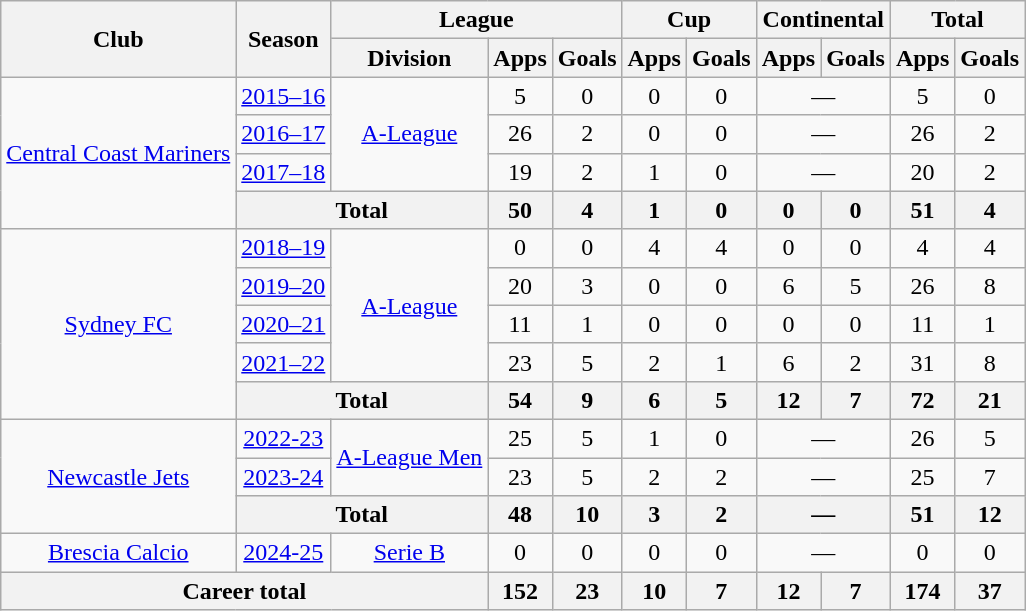<table class="wikitable" border="1" style="font-size:100%; text-align: center;">
<tr>
<th rowspan="2">Club</th>
<th rowspan="2">Season</th>
<th colspan="3">League</th>
<th colspan="2">Cup</th>
<th colspan="2">Continental</th>
<th colspan="2">Total</th>
</tr>
<tr>
<th>Division</th>
<th>Apps</th>
<th>Goals</th>
<th>Apps</th>
<th>Goals</th>
<th>Apps</th>
<th>Goals</th>
<th>Apps</th>
<th>Goals</th>
</tr>
<tr>
<td rowspan=4><a href='#'>Central Coast Mariners</a></td>
<td><a href='#'>2015–16</a></td>
<td rowspan=3><a href='#'>A-League</a></td>
<td>5</td>
<td>0</td>
<td>0</td>
<td>0</td>
<td colspan="2">—</td>
<td>5</td>
<td>0</td>
</tr>
<tr>
<td><a href='#'>2016–17</a></td>
<td>26</td>
<td>2</td>
<td>0</td>
<td>0</td>
<td colspan="2">—</td>
<td>26</td>
<td>2</td>
</tr>
<tr>
<td><a href='#'>2017–18</a></td>
<td>19</td>
<td>2</td>
<td>1</td>
<td>0</td>
<td colspan="2">—</td>
<td>20</td>
<td>2</td>
</tr>
<tr>
<th colspan=2>Total</th>
<th>50</th>
<th>4</th>
<th>1</th>
<th>0</th>
<th>0</th>
<th>0</th>
<th>51</th>
<th>4</th>
</tr>
<tr>
<td rowspan="5"><a href='#'>Sydney FC</a></td>
<td><a href='#'>2018–19</a></td>
<td rowspan=4><a href='#'>A-League</a></td>
<td>0</td>
<td>0</td>
<td>4</td>
<td>4</td>
<td>0</td>
<td>0</td>
<td>4</td>
<td>4</td>
</tr>
<tr>
<td><a href='#'>2019–20</a></td>
<td>20</td>
<td>3</td>
<td>0</td>
<td>0</td>
<td>6</td>
<td>5</td>
<td>26</td>
<td>8</td>
</tr>
<tr>
<td><a href='#'>2020–21</a></td>
<td>11</td>
<td>1</td>
<td>0</td>
<td>0</td>
<td>0</td>
<td>0</td>
<td>11</td>
<td>1</td>
</tr>
<tr>
<td><a href='#'>2021–22</a></td>
<td>23</td>
<td>5</td>
<td>2</td>
<td>1</td>
<td>6</td>
<td>2</td>
<td>31</td>
<td>8</td>
</tr>
<tr>
<th colspan="2">Total</th>
<th>54</th>
<th>9</th>
<th>6</th>
<th>5</th>
<th>12</th>
<th>7</th>
<th>72</th>
<th>21</th>
</tr>
<tr>
<td rowspan="3"><a href='#'>Newcastle Jets</a></td>
<td><a href='#'>2022-23</a></td>
<td rowspan="2"><a href='#'>A-League Men</a></td>
<td>25</td>
<td>5</td>
<td>1</td>
<td>0</td>
<td colspan="2">—</td>
<td>26</td>
<td>5</td>
</tr>
<tr>
<td><a href='#'>2023-24</a></td>
<td>23</td>
<td>5</td>
<td>2</td>
<td>2</td>
<td colspan="2">—</td>
<td>25</td>
<td>7</td>
</tr>
<tr>
<th colspan="2">Total</th>
<th>48</th>
<th>10</th>
<th>3</th>
<th>2</th>
<th colspan="2">—</th>
<th>51</th>
<th>12</th>
</tr>
<tr>
<td><a href='#'>Brescia Calcio</a></td>
<td><a href='#'>2024-25</a></td>
<td><a href='#'>Serie B</a></td>
<td>0</td>
<td>0</td>
<td>0</td>
<td>0</td>
<td colspan="2">—</td>
<td>0</td>
<td>0</td>
</tr>
<tr>
<th colspan="3">Career total</th>
<th>152</th>
<th>23</th>
<th>10</th>
<th>7</th>
<th>12</th>
<th>7</th>
<th>174</th>
<th>37</th>
</tr>
</table>
